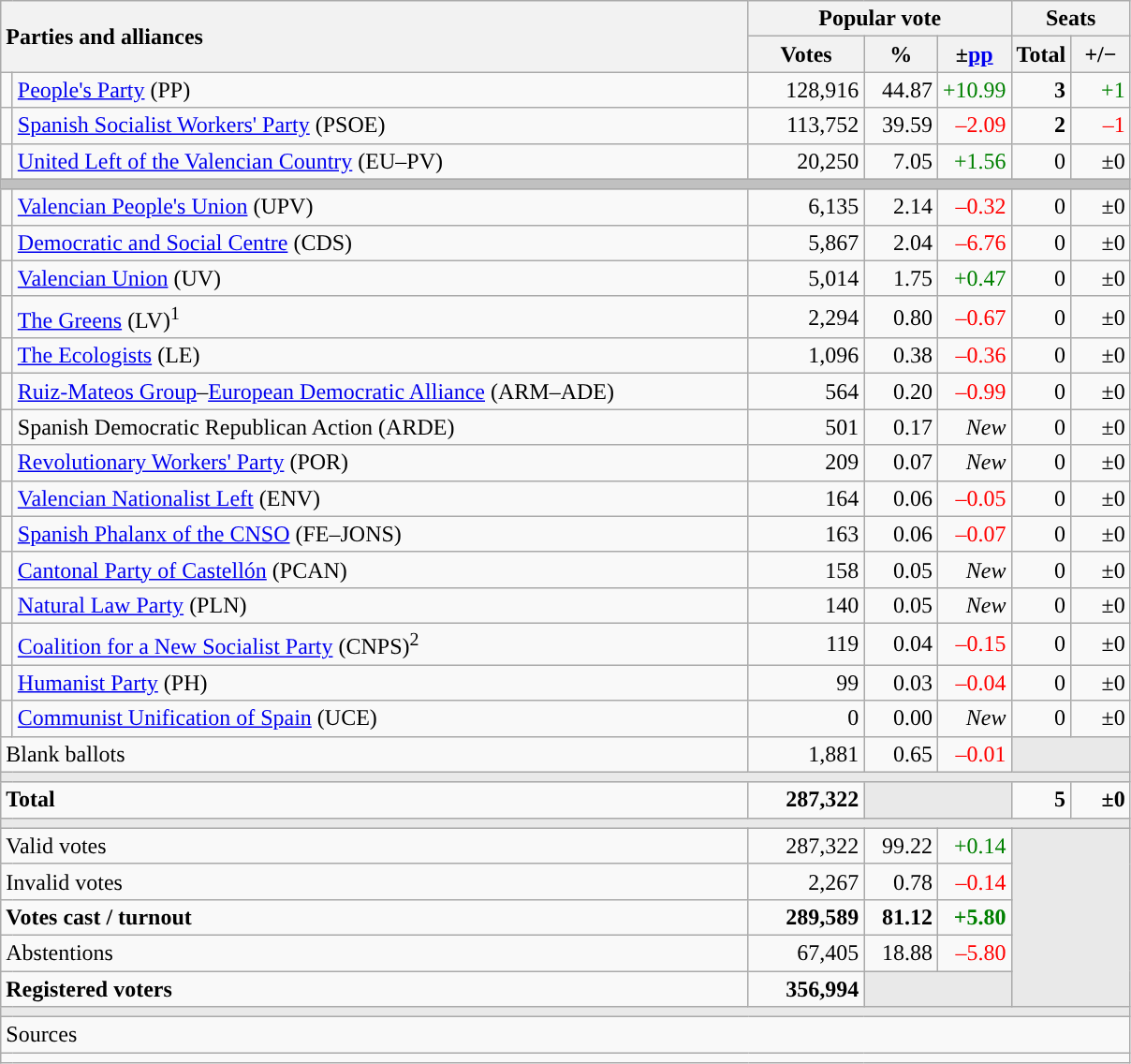<table class="wikitable" style="text-align:right;">
<tr>
<th style="text-align:left;" rowspan="2" colspan="2" width="525">Parties and alliances</th>
<th colspan="3">Popular vote</th>
<th colspan="2">Seats</th>
</tr>
<tr>
<th width="75">Votes</th>
<th width="45">%</th>
<th width="45">±<a href='#'>pp</a></th>
<th width="35">Total</th>
<th width="35">+/−</th>
</tr>
<tr>
<td width="1" style="color:inherit;background:"></td>
<td align="left"><a href='#'>People's Party</a> (PP)</td>
<td>128,916</td>
<td>44.87</td>
<td style="color:green;">+10.99</td>
<td><strong>3</strong></td>
<td style="color:green;">+1</td>
</tr>
<tr>
<td style="color:inherit;background:"></td>
<td align="left"><a href='#'>Spanish Socialist Workers' Party</a> (PSOE)</td>
<td>113,752</td>
<td>39.59</td>
<td style="color:red;">–2.09</td>
<td><strong>2</strong></td>
<td style="color:red;">–1</td>
</tr>
<tr>
<td style="color:inherit;background:"></td>
<td align="left"><a href='#'>United Left of the Valencian Country</a> (EU–PV)</td>
<td>20,250</td>
<td>7.05</td>
<td style="color:green;">+1.56</td>
<td>0</td>
<td>±0</td>
</tr>
<tr>
<td colspan="7" bgcolor="#C0C0C0"></td>
</tr>
<tr>
<td style="color:inherit;background:"></td>
<td align="left"><a href='#'>Valencian People's Union</a> (UPV)</td>
<td>6,135</td>
<td>2.14</td>
<td style="color:red;">–0.32</td>
<td>0</td>
<td>±0</td>
</tr>
<tr>
<td style="color:inherit;background:"></td>
<td align="left"><a href='#'>Democratic and Social Centre</a> (CDS)</td>
<td>5,867</td>
<td>2.04</td>
<td style="color:red;">–6.76</td>
<td>0</td>
<td>±0</td>
</tr>
<tr>
<td style="color:inherit;background:"></td>
<td align="left"><a href='#'>Valencian Union</a> (UV)</td>
<td>5,014</td>
<td>1.75</td>
<td style="color:green;">+0.47</td>
<td>0</td>
<td>±0</td>
</tr>
<tr>
<td style="color:inherit;background:"></td>
<td align="left"><a href='#'>The Greens</a> (LV)<sup>1</sup></td>
<td>2,294</td>
<td>0.80</td>
<td style="color:red;">–0.67</td>
<td>0</td>
<td>±0</td>
</tr>
<tr>
<td style="color:inherit;background:"></td>
<td align="left"><a href='#'>The Ecologists</a> (LE)</td>
<td>1,096</td>
<td>0.38</td>
<td style="color:red;">–0.36</td>
<td>0</td>
<td>±0</td>
</tr>
<tr>
<td style="color:inherit;background:"></td>
<td align="left"><a href='#'>Ruiz-Mateos Group</a>–<a href='#'>European Democratic Alliance</a> (ARM–ADE)</td>
<td>564</td>
<td>0.20</td>
<td style="color:red;">–0.99</td>
<td>0</td>
<td>±0</td>
</tr>
<tr>
<td style="color:inherit;background:"></td>
<td align="left">Spanish Democratic Republican Action (ARDE)</td>
<td>501</td>
<td>0.17</td>
<td><em>New</em></td>
<td>0</td>
<td>±0</td>
</tr>
<tr>
<td style="color:inherit;background:"></td>
<td align="left"><a href='#'>Revolutionary Workers' Party</a> (POR)</td>
<td>209</td>
<td>0.07</td>
<td><em>New</em></td>
<td>0</td>
<td>±0</td>
</tr>
<tr>
<td style="color:inherit;background:"></td>
<td align="left"><a href='#'>Valencian Nationalist Left</a> (ENV)</td>
<td>164</td>
<td>0.06</td>
<td style="color:red;">–0.05</td>
<td>0</td>
<td>±0</td>
</tr>
<tr>
<td style="color:inherit;background:"></td>
<td align="left"><a href='#'>Spanish Phalanx of the CNSO</a> (FE–JONS)</td>
<td>163</td>
<td>0.06</td>
<td style="color:red;">–0.07</td>
<td>0</td>
<td>±0</td>
</tr>
<tr>
<td style="color:inherit;background:"></td>
<td align="left"><a href='#'>Cantonal Party of Castellón</a> (PCAN)</td>
<td>158</td>
<td>0.05</td>
<td><em>New</em></td>
<td>0</td>
<td>±0</td>
</tr>
<tr>
<td style="color:inherit;background:"></td>
<td align="left"><a href='#'>Natural Law Party</a> (PLN)</td>
<td>140</td>
<td>0.05</td>
<td><em>New</em></td>
<td>0</td>
<td>±0</td>
</tr>
<tr>
<td style="color:inherit;background:"></td>
<td align="left"><a href='#'>Coalition for a New Socialist Party</a> (CNPS)<sup>2</sup></td>
<td>119</td>
<td>0.04</td>
<td style="color:red;">–0.15</td>
<td>0</td>
<td>±0</td>
</tr>
<tr>
<td style="color:inherit;background:"></td>
<td align="left"><a href='#'>Humanist Party</a> (PH)</td>
<td>99</td>
<td>0.03</td>
<td style="color:red;">–0.04</td>
<td>0</td>
<td>±0</td>
</tr>
<tr>
<td style="color:inherit;background:"></td>
<td align="left"><a href='#'>Communist Unification of Spain</a> (UCE)</td>
<td>0</td>
<td>0.00</td>
<td><em>New</em></td>
<td>0</td>
<td>±0</td>
</tr>
<tr>
<td align="left" colspan="2">Blank ballots</td>
<td>1,881</td>
<td>0.65</td>
<td style="color:red;">–0.01</td>
<td bgcolor="#E9E9E9" colspan="2"></td>
</tr>
<tr>
<td colspan="7" bgcolor="#E9E9E9"></td>
</tr>
<tr style="font-weight:bold;">
<td align="left" colspan="2">Total</td>
<td>287,322</td>
<td bgcolor="#E9E9E9" colspan="2"></td>
<td>5</td>
<td>±0</td>
</tr>
<tr>
<td colspan="7" bgcolor="#E9E9E9"></td>
</tr>
<tr>
<td align="left" colspan="2">Valid votes</td>
<td>287,322</td>
<td>99.22</td>
<td style="color:green;">+0.14</td>
<td bgcolor="#E9E9E9" colspan="2" rowspan="5"></td>
</tr>
<tr>
<td align="left" colspan="2">Invalid votes</td>
<td>2,267</td>
<td>0.78</td>
<td style="color:red;">–0.14</td>
</tr>
<tr style="font-weight:bold;">
<td align="left" colspan="2">Votes cast / turnout</td>
<td>289,589</td>
<td>81.12</td>
<td style="color:green;">+5.80</td>
</tr>
<tr>
<td align="left" colspan="2">Abstentions</td>
<td>67,405</td>
<td>18.88</td>
<td style="color:red;">–5.80</td>
</tr>
<tr style="font-weight:bold;">
<td align="left" colspan="2">Registered voters</td>
<td>356,994</td>
<td bgcolor="#E9E9E9" colspan="2"></td>
</tr>
<tr>
<td colspan="7" bgcolor="#E9E9E9"></td>
</tr>
<tr>
<td align="left" colspan="7">Sources</td>
</tr>
<tr>
<td colspan="7" style="text-align:left; max-width:790px;"></td>
</tr>
</table>
